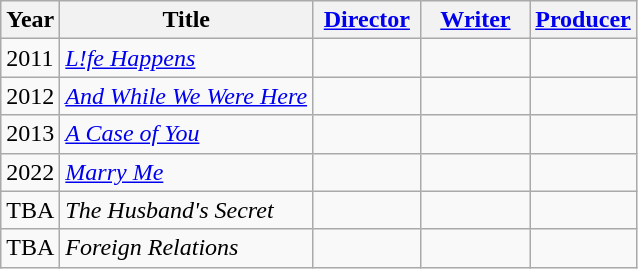<table class="wikitable">
<tr>
<th>Year</th>
<th>Title</th>
<th width="65"><a href='#'>Director</a></th>
<th width="65"><a href='#'>Writer</a></th>
<th><a href='#'>Producer</a></th>
</tr>
<tr>
<td>2011</td>
<td><em><a href='#'>L!fe Happens</a></em></td>
<td></td>
<td></td>
<td></td>
</tr>
<tr>
<td>2012</td>
<td><em><a href='#'>And While We Were Here</a></em></td>
<td></td>
<td></td>
<td></td>
</tr>
<tr>
<td>2013</td>
<td><em><a href='#'>A Case of You</a></em></td>
<td></td>
<td></td>
<td></td>
</tr>
<tr>
<td>2022</td>
<td><em><a href='#'>Marry Me</a></em></td>
<td></td>
<td></td>
<td></td>
</tr>
<tr>
<td>TBA</td>
<td><em>The Husband's Secret</em></td>
<td></td>
<td></td>
<td></td>
</tr>
<tr>
<td>TBA</td>
<td><em>Foreign Relations</em></td>
<td></td>
<td></td>
<td></td>
</tr>
</table>
